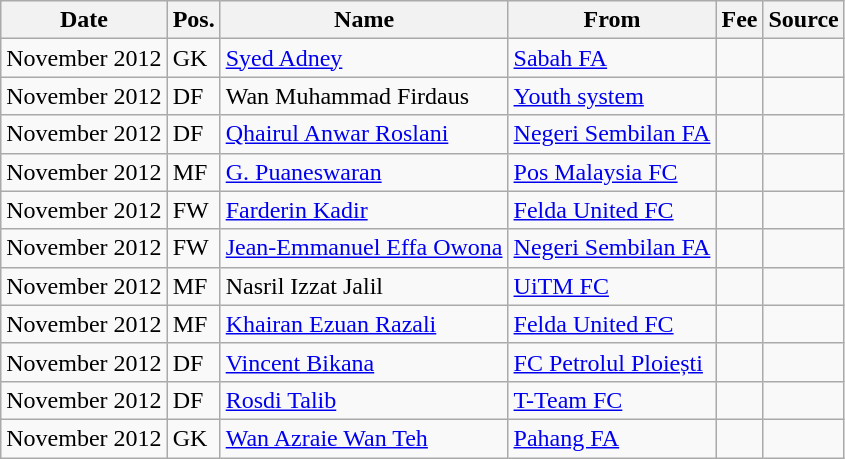<table class="wikitable">
<tr>
<th>Date</th>
<th>Pos.</th>
<th>Name</th>
<th>From</th>
<th>Fee</th>
<th>Source</th>
</tr>
<tr>
<td>November 2012</td>
<td>GK</td>
<td>  <a href='#'>Syed Adney</a></td>
<td>  <a href='#'>Sabah FA</a></td>
<td></td>
<td></td>
</tr>
<tr>
<td>November 2012</td>
<td>DF</td>
<td>  Wan Muhammad Firdaus</td>
<td>  <a href='#'>Youth system</a></td>
<td></td>
<td></td>
</tr>
<tr>
<td>November 2012</td>
<td>DF</td>
<td>  <a href='#'>Qhairul Anwar Roslani</a></td>
<td>  <a href='#'>Negeri Sembilan FA</a></td>
<td></td>
<td></td>
</tr>
<tr>
<td>November 2012</td>
<td>MF</td>
<td>  <a href='#'>G. Puaneswaran</a></td>
<td>  <a href='#'>Pos Malaysia FC</a></td>
<td></td>
<td></td>
</tr>
<tr>
<td>November 2012</td>
<td>FW</td>
<td>  <a href='#'>Farderin Kadir</a></td>
<td>  <a href='#'>Felda United FC</a></td>
<td></td>
<td></td>
</tr>
<tr>
<td>November 2012</td>
<td>FW</td>
<td> <a href='#'>Jean-Emmanuel Effa Owona</a></td>
<td>  <a href='#'>Negeri Sembilan FA</a></td>
<td></td>
<td></td>
</tr>
<tr>
<td>November 2012</td>
<td>MF</td>
<td> Nasril Izzat Jalil</td>
<td> <a href='#'>UiTM FC</a></td>
<td></td>
<td></td>
</tr>
<tr>
<td>November 2012</td>
<td>MF</td>
<td>  <a href='#'>Khairan Ezuan Razali</a></td>
<td>  <a href='#'>Felda United FC</a></td>
<td></td>
<td></td>
</tr>
<tr>
<td>November 2012</td>
<td>DF</td>
<td> <a href='#'>Vincent Bikana</a></td>
<td>  <a href='#'>FC Petrolul Ploiești</a></td>
<td></td>
<td></td>
</tr>
<tr>
<td>November 2012</td>
<td>DF</td>
<td>  <a href='#'>Rosdi Talib</a></td>
<td>  <a href='#'>T-Team FC</a></td>
<td></td>
<td></td>
</tr>
<tr>
<td>November 2012</td>
<td>GK</td>
<td>  <a href='#'>Wan Azraie Wan Teh</a></td>
<td>  <a href='#'>Pahang FA</a></td>
<td></td>
<td></td>
</tr>
</table>
